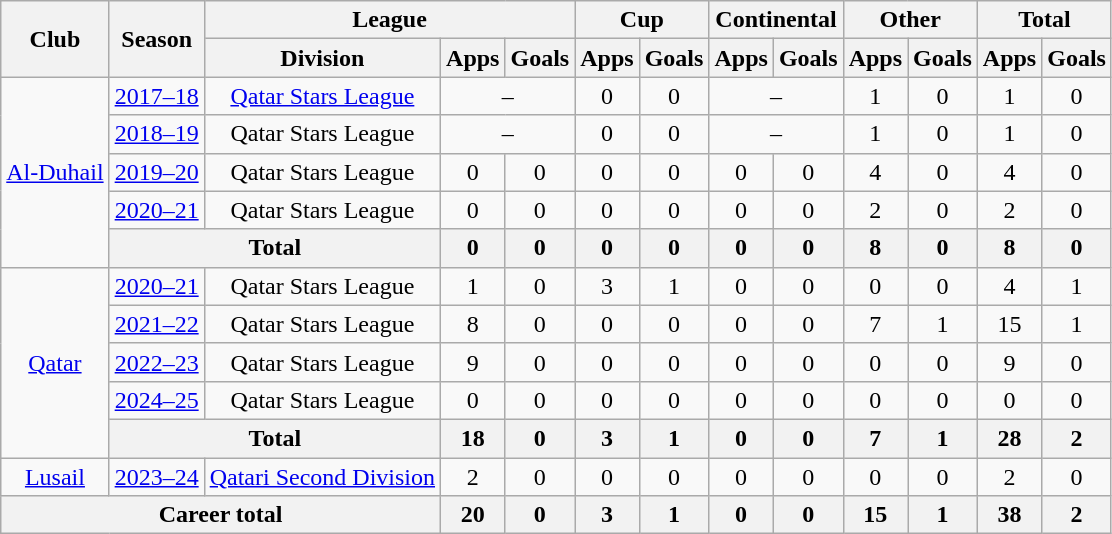<table class="wikitable" style="text-align: center">
<tr>
<th rowspan="2">Club</th>
<th rowspan="2">Season</th>
<th colspan="3">League</th>
<th colspan="2">Cup</th>
<th colspan="2">Continental</th>
<th colspan="2">Other</th>
<th colspan="2">Total</th>
</tr>
<tr>
<th>Division</th>
<th>Apps</th>
<th>Goals</th>
<th>Apps</th>
<th>Goals</th>
<th>Apps</th>
<th>Goals</th>
<th>Apps</th>
<th>Goals</th>
<th>Apps</th>
<th>Goals</th>
</tr>
<tr>
<td rowspan="5" valign="center"><a href='#'>Al-Duhail</a></td>
<td><a href='#'>2017–18</a></td>
<td rowspan="1" valign="center"><a href='#'>Qatar Stars League</a></td>
<td colspan="2">–</td>
<td>0</td>
<td>0</td>
<td colspan="2">–</td>
<td>1</td>
<td>0</td>
<td>1</td>
<td>0</td>
</tr>
<tr>
<td><a href='#'>2018–19</a></td>
<td rowspan="1" valign="center">Qatar Stars League</td>
<td colspan="2">–</td>
<td>0</td>
<td>0</td>
<td colspan="2">–</td>
<td>1</td>
<td>0</td>
<td>1</td>
<td>0</td>
</tr>
<tr>
<td><a href='#'>2019–20</a></td>
<td rowspan="1" valign="center">Qatar Stars League</td>
<td>0</td>
<td>0</td>
<td>0</td>
<td>0</td>
<td>0</td>
<td>0</td>
<td>4</td>
<td>0</td>
<td>4</td>
<td>0</td>
</tr>
<tr>
<td><a href='#'>2020–21</a></td>
<td rowspan="1" valign="center">Qatar Stars League</td>
<td>0</td>
<td>0</td>
<td>0</td>
<td>0</td>
<td>0</td>
<td>0</td>
<td>2</td>
<td>0</td>
<td>2</td>
<td>0</td>
</tr>
<tr>
<th colspan="2"><strong>Total</strong></th>
<th>0</th>
<th>0</th>
<th>0</th>
<th>0</th>
<th>0</th>
<th>0</th>
<th>8</th>
<th>0</th>
<th>8</th>
<th>0</th>
</tr>
<tr>
<td rowspan="5" valign="center"><a href='#'>Qatar</a></td>
<td><a href='#'>2020–21</a></td>
<td rowspan="1" valign="center">Qatar Stars League</td>
<td>1</td>
<td>0</td>
<td>3</td>
<td>1</td>
<td>0</td>
<td>0</td>
<td>0</td>
<td>0</td>
<td>4</td>
<td>1</td>
</tr>
<tr>
<td><a href='#'>2021–22</a></td>
<td rowspan="1" valign="center">Qatar Stars League</td>
<td>8</td>
<td>0</td>
<td>0</td>
<td>0</td>
<td>0</td>
<td>0</td>
<td>7</td>
<td>1</td>
<td>15</td>
<td>1</td>
</tr>
<tr>
<td><a href='#'>2022–23</a></td>
<td rowspan="1" valign="center">Qatar Stars League</td>
<td>9</td>
<td>0</td>
<td>0</td>
<td>0</td>
<td>0</td>
<td>0</td>
<td>0</td>
<td>0</td>
<td>9</td>
<td>0</td>
</tr>
<tr>
<td><a href='#'>2024–25</a></td>
<td rowspan="1" valign="center">Qatar Stars League</td>
<td>0</td>
<td>0</td>
<td>0</td>
<td>0</td>
<td>0</td>
<td>0</td>
<td>0</td>
<td>0</td>
<td>0</td>
<td>0</td>
</tr>
<tr>
<th colspan="2"><strong>Total</strong></th>
<th>18</th>
<th>0</th>
<th>3</th>
<th>1</th>
<th>0</th>
<th>0</th>
<th>7</th>
<th>1</th>
<th>28</th>
<th>2</th>
</tr>
<tr>
<td rowspan="1" valign="center"><a href='#'>Lusail</a></td>
<td><a href='#'>2023–24</a></td>
<td rowspan="1" valign="center"><a href='#'>Qatari Second Division</a></td>
<td>2</td>
<td>0</td>
<td>0</td>
<td>0</td>
<td>0</td>
<td>0</td>
<td>0</td>
<td>0</td>
<td>2</td>
<td>0</td>
</tr>
<tr>
<th colspan="3"><strong>Career total</strong></th>
<th>20</th>
<th>0</th>
<th>3</th>
<th>1</th>
<th>0</th>
<th>0</th>
<th>15</th>
<th>1</th>
<th>38</th>
<th>2</th>
</tr>
</table>
